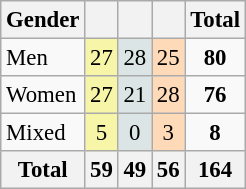<table class="wikitable sortable" style="text-align:center; font-size: 95%">
<tr>
<th>Gender</th>
<th></th>
<th></th>
<th></th>
<th>Total</th>
</tr>
<tr>
<td align=left>Men</td>
<td bgcolor=#f7f6a8>27</td>
<td bgcolor=#dce5e5>28</td>
<td bgcolor=#ffdab9>25</td>
<td><strong>80</strong></td>
</tr>
<tr>
<td align=left>Women</td>
<td bgcolor=#f7f6a8>27</td>
<td bgcolor=#dce5e5>21</td>
<td bgcolor=#ffdab9>28</td>
<td><strong>76</strong></td>
</tr>
<tr>
<td align=left>Mixed</td>
<td bgcolor=#f7f6a8>5</td>
<td bgcolor=#dce5e5>0</td>
<td bgcolor=#ffdab9>3</td>
<td><strong>8</strong></td>
</tr>
<tr>
<th>Total</th>
<th>59</th>
<th>49</th>
<th>56</th>
<th>164</th>
</tr>
</table>
